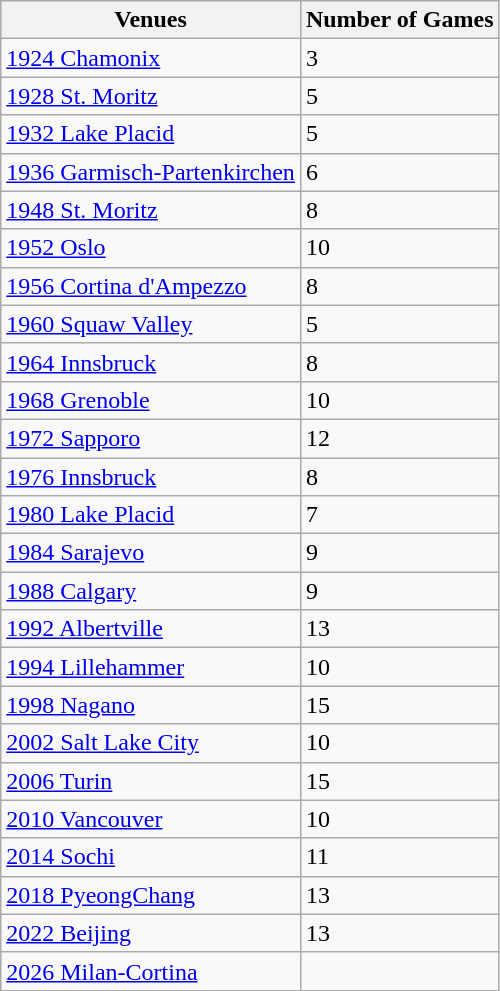<table class="wikitable">
<tr>
<th>Venues</th>
<th>Number of Games</th>
</tr>
<tr>
<td><a href='#'>1924 Chamonix</a></td>
<td>3</td>
</tr>
<tr>
<td><a href='#'>1928 St. Moritz</a></td>
<td>5</td>
</tr>
<tr>
<td><a href='#'>1932 Lake Placid</a></td>
<td>5</td>
</tr>
<tr>
<td><a href='#'>1936 Garmisch-Partenkirchen</a></td>
<td>6</td>
</tr>
<tr>
<td><a href='#'>1948 St. Moritz</a></td>
<td>8</td>
</tr>
<tr>
<td><a href='#'>1952 Oslo</a></td>
<td>10</td>
</tr>
<tr>
<td><a href='#'>1956 Cortina d'Ampezzo</a></td>
<td>8</td>
</tr>
<tr>
<td><a href='#'>1960 Squaw Valley</a></td>
<td>5</td>
</tr>
<tr>
<td><a href='#'>1964 Innsbruck</a></td>
<td>8</td>
</tr>
<tr>
<td><a href='#'>1968 Grenoble</a></td>
<td>10</td>
</tr>
<tr>
<td><a href='#'>1972 Sapporo</a></td>
<td>12</td>
</tr>
<tr>
<td><a href='#'>1976 Innsbruck</a></td>
<td>8</td>
</tr>
<tr>
<td><a href='#'>1980 Lake Placid</a></td>
<td>7</td>
</tr>
<tr>
<td><a href='#'>1984 Sarajevo</a></td>
<td>9</td>
</tr>
<tr>
<td><a href='#'>1988 Calgary</a></td>
<td>9</td>
</tr>
<tr>
<td><a href='#'>1992 Albertville</a></td>
<td>13</td>
</tr>
<tr>
<td><a href='#'>1994 Lillehammer</a></td>
<td>10</td>
</tr>
<tr>
<td><a href='#'>1998 Nagano</a></td>
<td>15</td>
</tr>
<tr>
<td><a href='#'>2002 Salt Lake City</a></td>
<td>10</td>
</tr>
<tr>
<td><a href='#'>2006 Turin</a></td>
<td>15</td>
</tr>
<tr>
<td><a href='#'>2010 Vancouver</a></td>
<td>10</td>
</tr>
<tr>
<td><a href='#'>2014 Sochi</a></td>
<td>11</td>
</tr>
<tr>
<td><a href='#'>2018 PyeongChang</a></td>
<td>13</td>
</tr>
<tr>
<td><a href='#'>2022 Beijing</a></td>
<td>13</td>
</tr>
<tr>
<td><a href='#'>2026 Milan-Cortina</a></td>
<td></td>
</tr>
</table>
